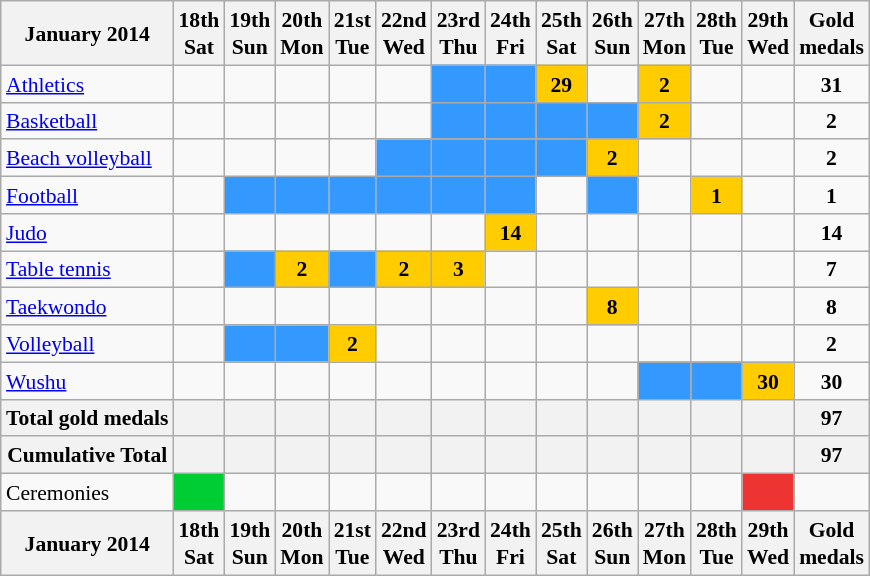<table class="wikitable" style="margin:0.5em auto; font-size:90%; line-height:1.25em; text-align:center;">
<tr>
<th>January 2014</th>
<th>18th<br>Sat</th>
<th>19th<br>Sun</th>
<th>20th<br>Mon</th>
<th>21st<br>Tue</th>
<th>22nd<br>Wed</th>
<th>23rd<br>Thu</th>
<th>24th<br>Fri</th>
<th>25th<br>Sat</th>
<th>26th<br>Sun</th>
<th>27th<br>Mon</th>
<th>28th<br>Tue</th>
<th>29th<br>Wed</th>
<th>Gold<br>medals</th>
</tr>
<tr>
<td align="left"> <a href='#'>Athletics</a></td>
<td></td>
<td></td>
<td></td>
<td></td>
<td></td>
<td bgcolor="#3399ff"></td>
<td bgcolor="#3399ff"></td>
<td bgcolor="#ffcc00"><strong>29</strong></td>
<td></td>
<td bgcolor="#ffcc00"><strong>2</strong></td>
<td></td>
<td></td>
<td><strong>31</strong></td>
</tr>
<tr>
<td align="left"> <a href='#'>Basketball</a></td>
<td></td>
<td></td>
<td></td>
<td></td>
<td></td>
<td bgcolor="#3399ff"></td>
<td bgcolor="#3399ff"></td>
<td bgcolor="#3399ff"></td>
<td bgcolor="#3399ff"></td>
<td bgcolor="#ffcc00"><strong>2</strong></td>
<td></td>
<td></td>
<td><strong>2</strong></td>
</tr>
<tr>
<td align="left"> <a href='#'>Beach volleyball</a></td>
<td></td>
<td></td>
<td></td>
<td></td>
<td bgcolor="#3399ff"></td>
<td bgcolor="#3399ff"></td>
<td bgcolor="#3399ff"></td>
<td bgcolor="#3399ff"></td>
<td bgcolor="#ffcc00"><strong>2</strong></td>
<td></td>
<td></td>
<td></td>
<td><strong>2</strong></td>
</tr>
<tr>
<td align="left"> <a href='#'>Football</a></td>
<td></td>
<td bgcolor="#3399ff"></td>
<td bgcolor="#3399ff"></td>
<td bgcolor="#3399ff"></td>
<td bgcolor="#3399ff"></td>
<td bgcolor="#3399ff"></td>
<td bgcolor="#3399ff"></td>
<td></td>
<td bgcolor="#3399ff"></td>
<td></td>
<td bgcolor="#ffcc00"><strong>1</strong></td>
<td></td>
<td><strong>1</strong></td>
</tr>
<tr>
<td align="left"> <a href='#'>Judo</a></td>
<td></td>
<td></td>
<td></td>
<td></td>
<td></td>
<td></td>
<td bgcolor="#ffcc00"><strong>14</strong></td>
<td></td>
<td></td>
<td></td>
<td></td>
<td></td>
<td><strong>14</strong></td>
</tr>
<tr>
<td align="left"> <a href='#'>Table tennis</a></td>
<td></td>
<td bgcolor="#3399ff"></td>
<td bgcolor="#ffcc00"><strong>2</strong></td>
<td bgcolor="#3399ff"></td>
<td bgcolor="#ffcc00"><strong>2</strong></td>
<td bgcolor="#ffcc00"><strong>3</strong></td>
<td></td>
<td></td>
<td></td>
<td></td>
<td></td>
<td></td>
<td><strong>7</strong></td>
</tr>
<tr>
<td align="left"> <a href='#'>Taekwondo</a></td>
<td></td>
<td></td>
<td></td>
<td></td>
<td></td>
<td></td>
<td></td>
<td></td>
<td bgcolor="#ffcc00"><strong>8</strong></td>
<td></td>
<td></td>
<td></td>
<td><strong>8</strong></td>
</tr>
<tr>
<td align="left"> <a href='#'>Volleyball</a></td>
<td></td>
<td bgcolor="#3399ff"></td>
<td bgcolor="#3399ff"></td>
<td bgcolor="#ffcc00"><strong>2</strong></td>
<td></td>
<td></td>
<td></td>
<td></td>
<td></td>
<td></td>
<td></td>
<td></td>
<td><strong>2</strong></td>
</tr>
<tr>
<td align="left"> <a href='#'>Wushu</a></td>
<td></td>
<td></td>
<td></td>
<td></td>
<td></td>
<td></td>
<td></td>
<td></td>
<td></td>
<td bgcolor="#3399ff"></td>
<td bgcolor="#3399ff"></td>
<td bgcolor="#ffcc00"><strong>30</strong></td>
<td><strong>30</strong></td>
</tr>
<tr>
<th>Total gold medals</th>
<th></th>
<th></th>
<th></th>
<th></th>
<th></th>
<th></th>
<th></th>
<th></th>
<th></th>
<th></th>
<th></th>
<th></th>
<th>97</th>
</tr>
<tr>
<th>Cumulative Total</th>
<th></th>
<th></th>
<th></th>
<th></th>
<th></th>
<th></th>
<th></th>
<th></th>
<th></th>
<th></th>
<th></th>
<th></th>
<th>97</th>
</tr>
<tr>
<td align="left">Ceremonies</td>
<td bgcolor="#00cc33"></td>
<td></td>
<td></td>
<td></td>
<td></td>
<td></td>
<td></td>
<td></td>
<td></td>
<td></td>
<td></td>
<td bgcolor="#ee3333"></td>
<td></td>
</tr>
<tr>
<th>January 2014</th>
<th>18th<br>Sat</th>
<th>19th<br>Sun</th>
<th>20th<br>Mon</th>
<th>21st<br>Tue</th>
<th>22nd<br>Wed</th>
<th>23rd<br>Thu</th>
<th>24th<br>Fri</th>
<th>25th<br>Sat</th>
<th>26th<br>Sun</th>
<th>27th<br>Mon</th>
<th>28th<br>Tue</th>
<th>29th<br>Wed</th>
<th>Gold<br>medals</th>
</tr>
</table>
